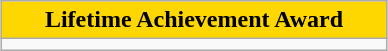<table class="wikitable" style="margin:1em auto;">
<tr>
<th style="background:gold" width = "250">Lifetime Achievement Award</th>
</tr>
<tr>
<td></td>
</tr>
</table>
